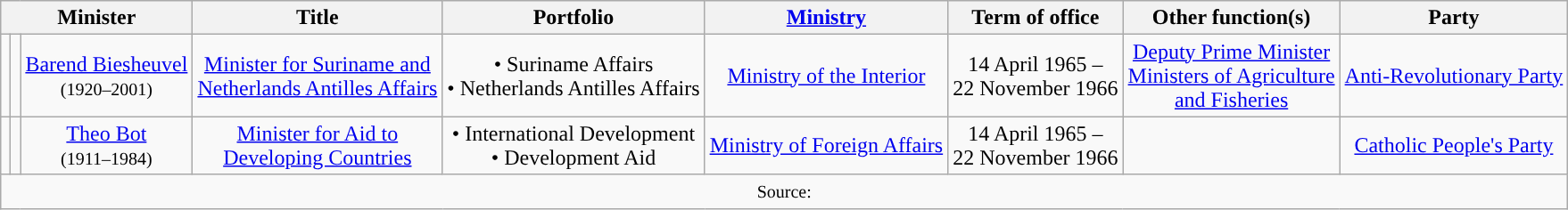<table class="wikitable" style="text-align:center">
<tr>
<th colspan=3>Minister</th>
<th>Title</th>
<th>Portfolio</th>
<th><a href='#'>Ministry</a></th>
<th>Term of office</th>
<th>Other function(s)</th>
<th>Party</th>
</tr>
<tr>
<td style="background:"></td>
<td></td>
<td><a href='#'>Barend Biesheuvel</a> <br> <small>(1920–2001)</small></td>
<td><a href='#'>Minister for Suriname and <br> Netherlands Antilles Affairs</a></td>
<td>• Suriname Affairs <br> • Netherlands Antilles Affairs</td>
<td><a href='#'>Ministry of the Interior</a></td>
<td>14 April 1965 – <br> 22 November 1966</td>
<td><a href='#'>Deputy Prime Minister</a> <br> <a href='#'>Ministers of Agriculture <br> and Fisheries</a></td>
<td><a href='#'>Anti-Revolutionary Party</a></td>
</tr>
<tr>
<td style="background:"></td>
<td></td>
<td><a href='#'>Theo Bot</a> <br> <small>(1911–1984)</small></td>
<td><a href='#'>Minister for Aid to <br> Developing Countries</a></td>
<td>• International Development <br> • Development Aid</td>
<td><a href='#'>Ministry of Foreign Affairs</a></td>
<td>14 April 1965 – <br> 22 November 1966</td>
<td></td>
<td><a href='#'>Catholic People's Party</a></td>
</tr>
<tr>
<td colspan=9><small>Source:</small></td>
</tr>
</table>
